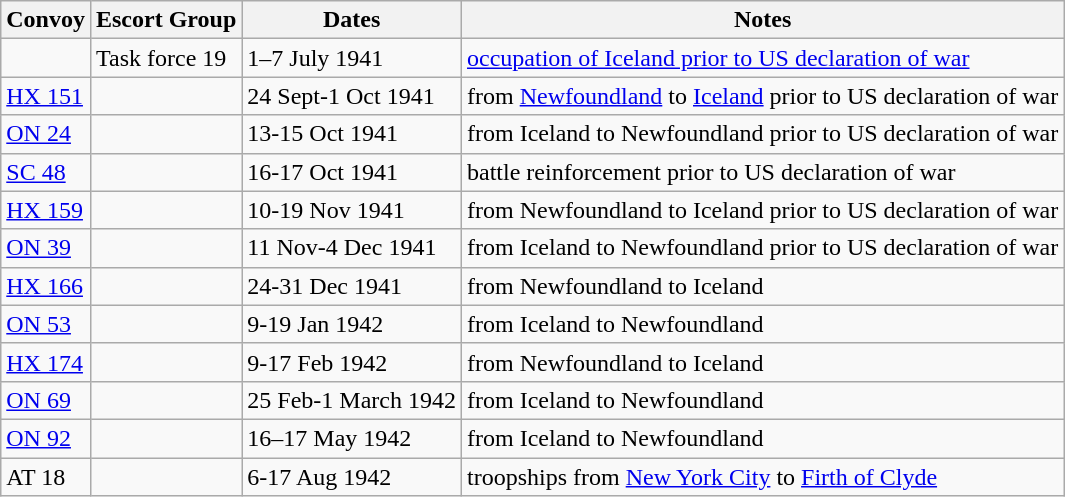<table class="wikitable">
<tr>
<th>Convoy</th>
<th>Escort Group</th>
<th>Dates</th>
<th>Notes</th>
</tr>
<tr>
<td></td>
<td>Task force 19</td>
<td>1–7 July 1941</td>
<td><a href='#'>occupation of Iceland prior to US declaration of war</a></td>
</tr>
<tr>
<td><a href='#'>HX 151</a></td>
<td></td>
<td>24 Sept-1 Oct 1941</td>
<td>from <a href='#'>Newfoundland</a> to <a href='#'>Iceland</a> prior to US declaration of war</td>
</tr>
<tr>
<td><a href='#'>ON 24</a></td>
<td></td>
<td>13-15 Oct 1941</td>
<td>from Iceland to Newfoundland prior to US declaration of war</td>
</tr>
<tr>
<td><a href='#'>SC 48</a></td>
<td></td>
<td>16-17 Oct 1941</td>
<td>battle reinforcement prior to US declaration of war</td>
</tr>
<tr>
<td><a href='#'>HX 159</a></td>
<td></td>
<td>10-19 Nov 1941</td>
<td>from Newfoundland to Iceland prior to US declaration of war</td>
</tr>
<tr>
<td><a href='#'>ON 39</a></td>
<td></td>
<td>11 Nov-4 Dec 1941</td>
<td>from Iceland to Newfoundland prior to US declaration of war</td>
</tr>
<tr>
<td><a href='#'>HX 166</a></td>
<td></td>
<td>24-31 Dec 1941</td>
<td>from Newfoundland to Iceland</td>
</tr>
<tr>
<td><a href='#'>ON 53</a></td>
<td></td>
<td>9-19 Jan 1942</td>
<td>from Iceland to Newfoundland</td>
</tr>
<tr>
<td><a href='#'>HX 174</a></td>
<td></td>
<td>9-17 Feb 1942</td>
<td>from Newfoundland to Iceland</td>
</tr>
<tr>
<td><a href='#'>ON 69</a></td>
<td></td>
<td>25 Feb-1 March 1942</td>
<td>from Iceland to Newfoundland</td>
</tr>
<tr>
<td><a href='#'>ON 92</a></td>
<td></td>
<td>16–17 May 1942</td>
<td>from Iceland to Newfoundland</td>
</tr>
<tr>
<td>AT 18</td>
<td></td>
<td>6-17 Aug 1942</td>
<td>troopships from <a href='#'>New York City</a> to <a href='#'>Firth of Clyde</a></td>
</tr>
</table>
